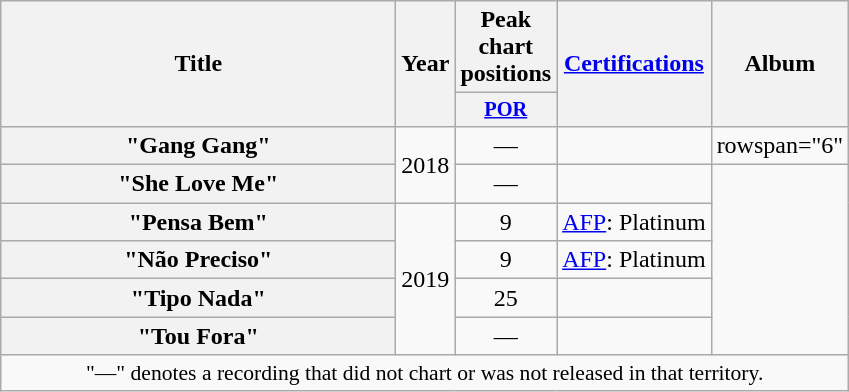<table class="wikitable plainrowheaders" style="text-align:center;" border="1">
<tr>
<th rowspan="2" scope="col" style="width:16em;">Title</th>
<th rowspan="2" scope="col">Year</th>
<th scope="col">Peak chart positions</th>
<th rowspan="2" scope="col"><a href='#'>Certifications</a></th>
<th rowspan="2" scope="col">Album</th>
</tr>
<tr>
<th scope="col" style="width:3em;font-size:85%;"><a href='#'>POR</a><br></th>
</tr>
<tr>
<th scope="row">"Gang Gang"</th>
<td rowspan="2">2018</td>
<td>—</td>
<td></td>
<td>rowspan="6" <em></em></td>
</tr>
<tr>
<th scope="row">"She Love Me"</th>
<td>—</td>
<td></td>
</tr>
<tr>
<th scope="row">"Pensa Bem"<br></th>
<td rowspan="4">2019</td>
<td>9</td>
<td><a href='#'>AFP</a>: Platinum</td>
</tr>
<tr>
<th scope="row">"Não Preciso"<br></th>
<td>9</td>
<td><a href='#'>AFP</a>: Platinum</td>
</tr>
<tr>
<th scope="row">"Tipo Nada"<br></th>
<td>25</td>
<td></td>
</tr>
<tr>
<th scope="row">"Tou Fora"<br></th>
<td>—</td>
<td></td>
</tr>
<tr>
<td colspan="5" style="font-size:90%">"—" denotes a recording that did not chart or was not released in that territory.</td>
</tr>
</table>
